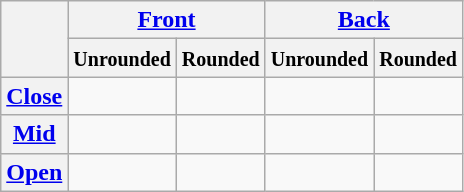<table class="wikitable" style=text-align:center>
<tr>
<th rowspan="2"></th>
<th colspan="2"><a href='#'>Front</a></th>
<th colspan="2"><a href='#'>Back</a></th>
</tr>
<tr>
<th><small>Unrounded</small></th>
<th><small>Rounded</small></th>
<th><small>Unrounded</small></th>
<th><small>Rounded</small></th>
</tr>
<tr>
<th><a href='#'>Close</a></th>
<td> </td>
<td> </td>
<td> </td>
<td> </td>
</tr>
<tr>
<th><a href='#'>Mid</a></th>
<td></td>
<td> </td>
<td></td>
<td> </td>
</tr>
<tr>
<th><a href='#'>Open</a></th>
<td></td>
<td></td>
<td> </td>
<td></td>
</tr>
</table>
